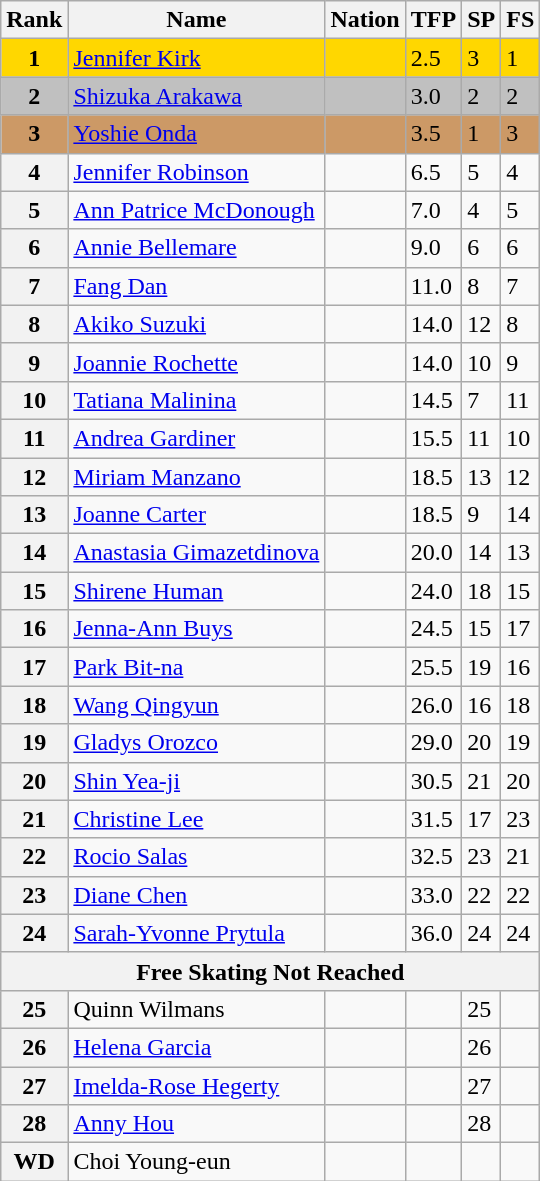<table class="wikitable">
<tr>
<th>Rank</th>
<th>Name</th>
<th>Nation</th>
<th>TFP</th>
<th>SP</th>
<th>FS</th>
</tr>
<tr bgcolor="gold">
<td align="center"><strong>1</strong></td>
<td><a href='#'>Jennifer Kirk</a></td>
<td></td>
<td>2.5</td>
<td>3</td>
<td>1</td>
</tr>
<tr bgcolor="silver">
<td align="center"><strong>2</strong></td>
<td><a href='#'>Shizuka Arakawa</a></td>
<td></td>
<td>3.0</td>
<td>2</td>
<td>2</td>
</tr>
<tr bgcolor="cc9966">
<td align="center"><strong>3</strong></td>
<td><a href='#'>Yoshie Onda</a></td>
<td></td>
<td>3.5</td>
<td>1</td>
<td>3</td>
</tr>
<tr>
<th>4</th>
<td><a href='#'>Jennifer Robinson</a></td>
<td></td>
<td>6.5</td>
<td>5</td>
<td>4</td>
</tr>
<tr>
<th>5</th>
<td><a href='#'>Ann Patrice McDonough</a></td>
<td></td>
<td>7.0</td>
<td>4</td>
<td>5</td>
</tr>
<tr>
<th>6</th>
<td><a href='#'>Annie Bellemare</a></td>
<td></td>
<td>9.0</td>
<td>6</td>
<td>6</td>
</tr>
<tr>
<th>7</th>
<td><a href='#'>Fang Dan</a></td>
<td></td>
<td>11.0</td>
<td>8</td>
<td>7</td>
</tr>
<tr>
<th>8</th>
<td><a href='#'>Akiko Suzuki</a></td>
<td></td>
<td>14.0</td>
<td>12</td>
<td>8</td>
</tr>
<tr>
<th>9</th>
<td><a href='#'>Joannie Rochette</a></td>
<td></td>
<td>14.0</td>
<td>10</td>
<td>9</td>
</tr>
<tr>
<th>10</th>
<td><a href='#'>Tatiana Malinina</a></td>
<td></td>
<td>14.5</td>
<td>7</td>
<td>11</td>
</tr>
<tr>
<th>11</th>
<td><a href='#'>Andrea Gardiner</a></td>
<td></td>
<td>15.5</td>
<td>11</td>
<td>10</td>
</tr>
<tr>
<th>12</th>
<td><a href='#'>Miriam Manzano</a></td>
<td></td>
<td>18.5</td>
<td>13</td>
<td>12</td>
</tr>
<tr>
<th>13</th>
<td><a href='#'>Joanne Carter</a></td>
<td></td>
<td>18.5</td>
<td>9</td>
<td>14</td>
</tr>
<tr>
<th>14</th>
<td><a href='#'>Anastasia Gimazetdinova</a></td>
<td></td>
<td>20.0</td>
<td>14</td>
<td>13</td>
</tr>
<tr>
<th>15</th>
<td><a href='#'>Shirene Human</a></td>
<td></td>
<td>24.0</td>
<td>18</td>
<td>15</td>
</tr>
<tr>
<th>16</th>
<td><a href='#'>Jenna-Ann Buys</a></td>
<td></td>
<td>24.5</td>
<td>15</td>
<td>17</td>
</tr>
<tr>
<th>17</th>
<td><a href='#'>Park Bit-na</a></td>
<td></td>
<td>25.5</td>
<td>19</td>
<td>16</td>
</tr>
<tr>
<th>18</th>
<td><a href='#'>Wang Qingyun</a></td>
<td></td>
<td>26.0</td>
<td>16</td>
<td>18</td>
</tr>
<tr>
<th>19</th>
<td><a href='#'>Gladys Orozco</a></td>
<td></td>
<td>29.0</td>
<td>20</td>
<td>19</td>
</tr>
<tr>
<th>20</th>
<td><a href='#'>Shin Yea-ji</a></td>
<td></td>
<td>30.5</td>
<td>21</td>
<td>20</td>
</tr>
<tr>
<th>21</th>
<td><a href='#'>Christine Lee</a></td>
<td></td>
<td>31.5</td>
<td>17</td>
<td>23</td>
</tr>
<tr>
<th>22</th>
<td><a href='#'>Rocio Salas</a></td>
<td></td>
<td>32.5</td>
<td>23</td>
<td>21</td>
</tr>
<tr>
<th>23</th>
<td><a href='#'>Diane Chen</a></td>
<td></td>
<td>33.0</td>
<td>22</td>
<td>22</td>
</tr>
<tr>
<th>24</th>
<td><a href='#'>Sarah-Yvonne Prytula</a></td>
<td></td>
<td>36.0</td>
<td>24</td>
<td>24</td>
</tr>
<tr>
<th colspan=6>Free Skating Not Reached</th>
</tr>
<tr>
<th>25</th>
<td>Quinn Wilmans</td>
<td></td>
<td></td>
<td>25</td>
<td></td>
</tr>
<tr>
<th>26</th>
<td><a href='#'>Helena Garcia</a></td>
<td></td>
<td></td>
<td>26</td>
<td></td>
</tr>
<tr>
<th>27</th>
<td><a href='#'>Imelda-Rose Hegerty</a></td>
<td></td>
<td></td>
<td>27</td>
<td></td>
</tr>
<tr>
<th>28</th>
<td><a href='#'>Anny Hou</a></td>
<td></td>
<td></td>
<td>28</td>
<td></td>
</tr>
<tr>
<th>WD</th>
<td>Choi Young-eun</td>
<td></td>
<td></td>
<td></td>
<td></td>
</tr>
</table>
